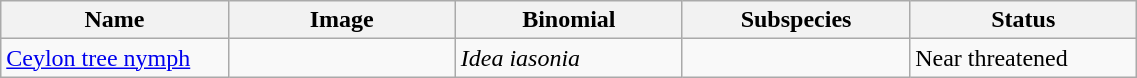<table width=60% class="wikitable">
<tr>
<th>Name</th>
<th width="20%">Image</th>
<th width="20%">Binomial</th>
<th width=20%>Subspecies</th>
<th width=20%>Status</th>
</tr>
<tr>
<td><a href='#'>Ceylon tree nymph</a></td>
<td></td>
<td><em>Idea iasonia</em></td>
<td></td>
<td>Near threatened</td>
</tr>
</table>
